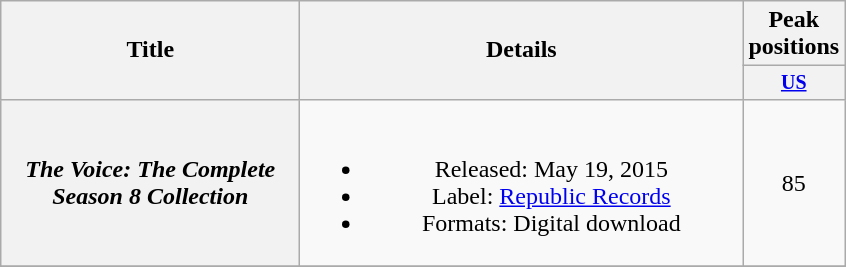<table class="wikitable plainrowheaders" style="text-align:center;">
<tr>
<th rowspan="2" style="width:12em;">Title</th>
<th rowspan="2" style="width:18em;">Details</th>
<th>Peak<br>positions</th>
</tr>
<tr style="font-size:smaller;">
<th><a href='#'>US</a><br></th>
</tr>
<tr>
<th scope="row"><em>The Voice: The Complete<br>Season 8 Collection</em></th>
<td><br><ul><li>Released: May 19, 2015</li><li>Label: <a href='#'>Republic Records</a></li><li>Formats: Digital download</li></ul></td>
<td>85</td>
</tr>
<tr>
</tr>
</table>
